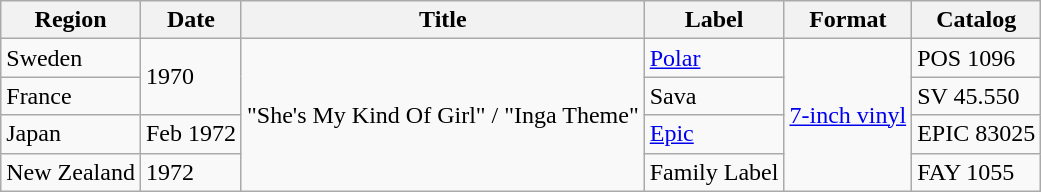<table class="wikitable">
<tr>
<th>Region</th>
<th>Date</th>
<th>Title</th>
<th>Label</th>
<th>Format</th>
<th>Catalog</th>
</tr>
<tr>
<td>Sweden</td>
<td rowspan="2">1970</td>
<td rowspan="4">"She's My Kind Of Girl" / "Inga Theme"</td>
<td><a href='#'>Polar</a></td>
<td rowspan="4"><a href='#'>7-inch vinyl</a></td>
<td>POS 1096</td>
</tr>
<tr>
<td>France</td>
<td>Sava</td>
<td>SV 45.550</td>
</tr>
<tr>
<td>Japan</td>
<td>Feb 1972</td>
<td><a href='#'>Epic</a></td>
<td>EPIC 83025</td>
</tr>
<tr>
<td>New Zealand</td>
<td>1972</td>
<td>Family Label</td>
<td>FAY 1055</td>
</tr>
</table>
